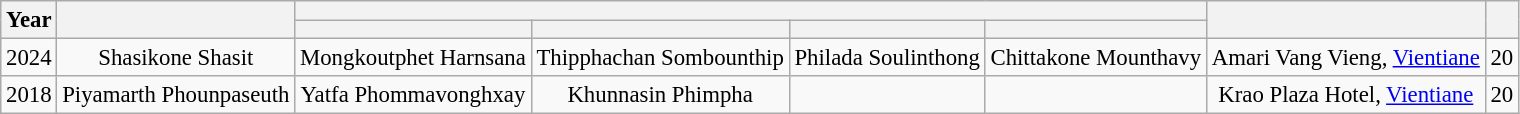<table class="wikitable sortable" style="font-size: 95%; text-align:center">
<tr>
<th rowspan="2">Year</th>
<th rowspan="2"></th>
<th colspan="4"></th>
<th rowspan="2"></th>
<th rowspan="2"></th>
</tr>
<tr>
<th></th>
<th></th>
<th></th>
<th></th>
</tr>
<tr>
<td>2024</td>
<td>Shasikone Shasit</td>
<td>Mongkoutphet Harnsana</td>
<td>Thipphachan Sombounthip</td>
<td>Philada Soulinthong</td>
<td>Chittakone Mounthavy</td>
<td>Amari Vang Vieng, <a href='#'>Vientiane</a></td>
<td>20</td>
</tr>
<tr>
<td>2018</td>
<td>Piyamarth Phounpaseuth</td>
<td>Yatfa Phommavonghxay</td>
<td>Khunnasin Phimpha</td>
<td></td>
<td></td>
<td>Krao Plaza Hotel, <a href='#'>Vientiane</a></td>
<td>20</td>
</tr>
</table>
